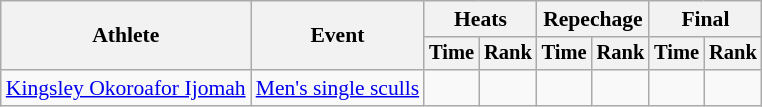<table class="wikitable" style="font-size:90%">
<tr>
<th rowspan=2>Athlete</th>
<th rowspan=2>Event</th>
<th colspan=2>Heats</th>
<th colspan=2>Repechage</th>
<th colspan=2>Final</th>
</tr>
<tr style="font-size:95%">
<th>Time</th>
<th>Rank</th>
<th>Time</th>
<th>Rank</th>
<th>Time</th>
<th>Rank</th>
</tr>
<tr align=center>
<td align=left><a href='#'>Kingsley Okoroafor Ijomah</a></td>
<td align=left><a href='#'>Men's single sculls</a></td>
<td></td>
<td></td>
<td></td>
<td></td>
<td></td>
<td></td>
</tr>
</table>
